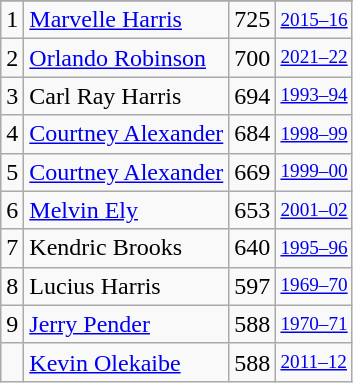<table class="wikitable">
<tr>
</tr>
<tr>
<td>1</td>
<td><a href='#'>Marvelle Harris</a></td>
<td>725</td>
<td style="font-size:80%;"><a href='#'>2015–16</a></td>
</tr>
<tr>
<td>2</td>
<td><a href='#'>Orlando Robinson</a></td>
<td>700</td>
<td style="font-size:80%;"><a href='#'>2021–22</a></td>
</tr>
<tr>
<td>3</td>
<td>Carl Ray Harris</td>
<td>694</td>
<td style="font-size:80%;"><a href='#'>1993–94</a></td>
</tr>
<tr>
<td>4</td>
<td><a href='#'>Courtney Alexander</a></td>
<td>684</td>
<td style="font-size:80%;"><a href='#'>1998–99</a></td>
</tr>
<tr>
<td>5</td>
<td><a href='#'>Courtney Alexander</a></td>
<td>669</td>
<td style="font-size:80%;"><a href='#'>1999–00</a></td>
</tr>
<tr>
<td>6</td>
<td><a href='#'>Melvin Ely</a></td>
<td>653</td>
<td style="font-size:80%;"><a href='#'>2001–02</a></td>
</tr>
<tr>
<td>7</td>
<td>Kendric Brooks</td>
<td>640</td>
<td style="font-size:80%;"><a href='#'>1995–96</a></td>
</tr>
<tr>
<td>8</td>
<td>Lucius Harris</td>
<td>597</td>
<td style="font-size:80%;"><a href='#'>1969–70</a></td>
</tr>
<tr>
<td>9</td>
<td><a href='#'>Jerry Pender</a></td>
<td>588</td>
<td style="font-size:80%;"><a href='#'>1970–71</a></td>
</tr>
<tr>
<td></td>
<td><a href='#'>Kevin Olekaibe</a></td>
<td>588</td>
<td style="font-size:80%;"><a href='#'>2011–12</a></td>
</tr>
</table>
